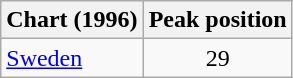<table class="wikitable">
<tr>
<th align="left">Chart (1996)</th>
<th align="center">Peak position</th>
</tr>
<tr>
<td align="left"><a href='#'>Sweden</a></td>
<td align="center">29</td>
</tr>
</table>
